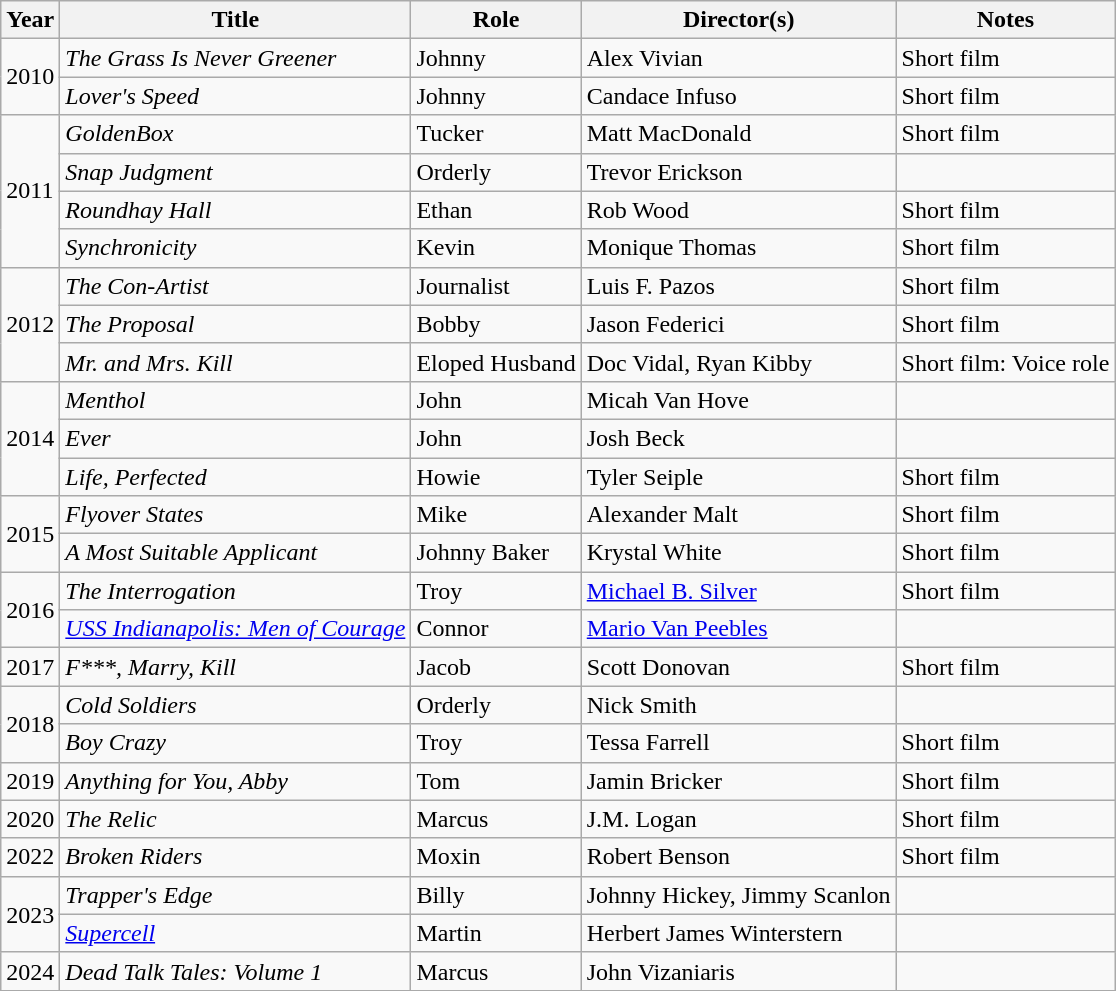<table class="wikitable sortable">
<tr>
<th>Year</th>
<th>Title</th>
<th>Role</th>
<th>Director(s)</th>
<th class="unsortable">Notes</th>
</tr>
<tr>
<td rowspan="2">2010</td>
<td><em>The Grass Is Never Greener</em></td>
<td>Johnny</td>
<td>Alex Vivian</td>
<td>Short film</td>
</tr>
<tr>
<td><em>Lover's Speed</em></td>
<td>Johnny</td>
<td>Candace Infuso</td>
<td>Short film</td>
</tr>
<tr>
<td rowspan="4">2011</td>
<td><em>GoldenBox</em></td>
<td>Tucker</td>
<td>Matt MacDonald</td>
<td>Short film</td>
</tr>
<tr>
<td><em>Snap Judgment</em></td>
<td>Orderly</td>
<td>Trevor Erickson</td>
<td></td>
</tr>
<tr>
<td><em>Roundhay Hall</em></td>
<td>Ethan</td>
<td>Rob Wood</td>
<td>Short film</td>
</tr>
<tr>
<td><em>Synchronicity</em></td>
<td>Kevin</td>
<td>Monique Thomas</td>
<td>Short film</td>
</tr>
<tr>
<td rowspan="3">2012</td>
<td><em>The Con-Artist</em></td>
<td>Journalist</td>
<td>Luis F. Pazos</td>
<td>Short film</td>
</tr>
<tr>
<td><em>The Proposal</em></td>
<td>Bobby</td>
<td>Jason Federici</td>
<td>Short film</td>
</tr>
<tr>
<td><em>Mr. and Mrs. Kill</em></td>
<td>Eloped Husband</td>
<td>Doc Vidal, Ryan Kibby</td>
<td>Short film: Voice role</td>
</tr>
<tr>
<td rowspan="3">2014</td>
<td><em>Menthol</em></td>
<td>John</td>
<td>Micah Van Hove</td>
<td></td>
</tr>
<tr>
<td><em>Ever</em></td>
<td>John</td>
<td>Josh Beck</td>
<td></td>
</tr>
<tr>
<td><em>Life, Perfected</em></td>
<td>Howie</td>
<td>Tyler Seiple</td>
<td>Short film</td>
</tr>
<tr>
<td rowspan="2">2015</td>
<td><em>Flyover States</em></td>
<td>Mike</td>
<td>Alexander Malt</td>
<td>Short film</td>
</tr>
<tr>
<td><em>A Most Suitable Applicant</em></td>
<td>Johnny Baker</td>
<td>Krystal White</td>
<td>Short film</td>
</tr>
<tr>
<td rowspan="2">2016</td>
<td><em>The Interrogation</em></td>
<td>Troy</td>
<td><a href='#'>Michael B. Silver</a></td>
<td>Short film</td>
</tr>
<tr>
<td><em><a href='#'>USS Indianapolis: Men of Courage</a></em></td>
<td>Connor</td>
<td><a href='#'>Mario Van Peebles</a></td>
<td></td>
</tr>
<tr>
<td>2017</td>
<td><em>F***, Marry, Kill</em></td>
<td>Jacob</td>
<td>Scott Donovan</td>
<td>Short film</td>
</tr>
<tr>
<td rowspan="2">2018</td>
<td><em>Cold Soldiers</em></td>
<td>Orderly</td>
<td>Nick Smith</td>
<td></td>
</tr>
<tr>
<td><em>Boy Crazy</em></td>
<td>Troy</td>
<td>Tessa Farrell</td>
<td>Short film</td>
</tr>
<tr>
<td>2019</td>
<td><em>Anything for You, Abby</em></td>
<td>Tom</td>
<td>Jamin Bricker</td>
<td>Short film</td>
</tr>
<tr>
<td>2020</td>
<td><em>The Relic</em></td>
<td>Marcus</td>
<td>J.M. Logan</td>
<td>Short film</td>
</tr>
<tr>
<td>2022</td>
<td><em>Broken Riders</em></td>
<td>Moxin</td>
<td>Robert Benson</td>
<td>Short film</td>
</tr>
<tr>
<td rowspan="2">2023</td>
<td><em>Trapper's Edge</em></td>
<td>Billy</td>
<td>Johnny Hickey, Jimmy Scanlon</td>
<td></td>
</tr>
<tr>
<td><em><a href='#'>Supercell</a></em></td>
<td>Martin</td>
<td>Herbert James Winterstern</td>
<td></td>
</tr>
<tr>
<td>2024</td>
<td><em>Dead Talk Tales: Volume 1</em></td>
<td>Marcus</td>
<td>John Vizaniaris</td>
<td></td>
</tr>
</table>
